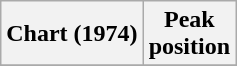<table class="wikitable sortable plainrowheaders">
<tr>
<th>Chart (1974)</th>
<th>Peak<br>position</th>
</tr>
<tr>
</tr>
</table>
